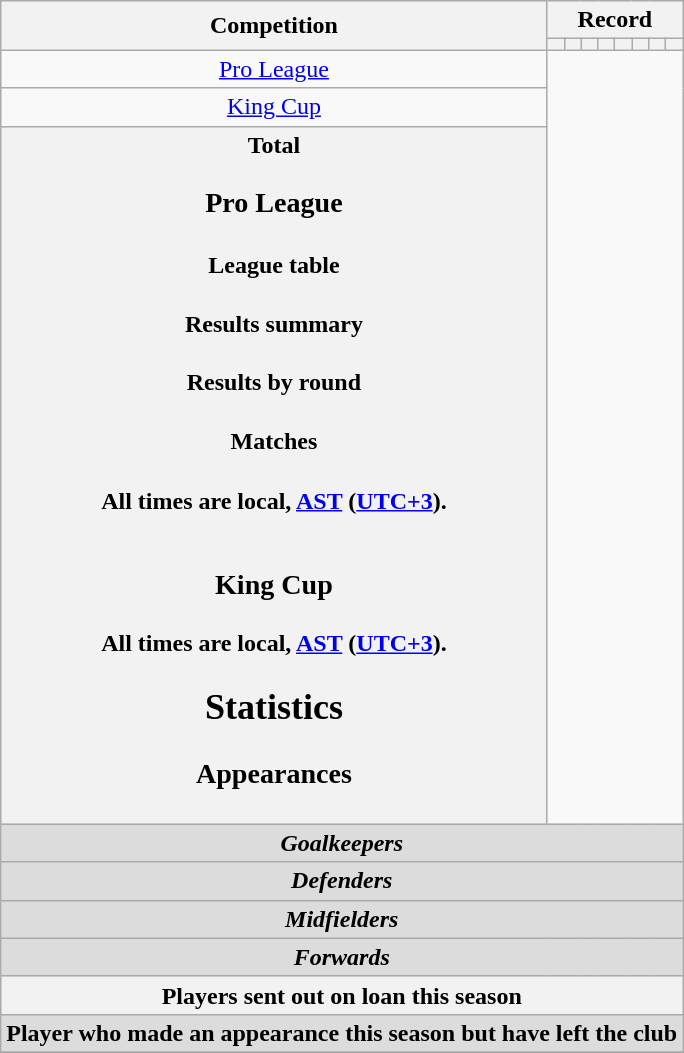<table class="wikitable" style="text-align: center">
<tr>
<th rowspan=2>Competition</th>
<th colspan=8>Record</th>
</tr>
<tr>
<th></th>
<th></th>
<th></th>
<th></th>
<th></th>
<th></th>
<th></th>
<th></th>
</tr>
<tr>
<td><a href='#'>Pro League</a><br></td>
</tr>
<tr>
<td><a href='#'>King Cup</a><br></td>
</tr>
<tr>
<th>Total<br>
<h3>Pro League</h3><h4>League table</h4><h4>Results summary</h4>
<h4>Results by round</h4><h4>Matches</h4>All times are local, <a href='#'>AST</a> (<a href='#'>UTC+3</a>).<br>


<br>





























<h3>King Cup</h3>
All times are local, <a href='#'>AST</a> (<a href='#'>UTC+3</a>).<br>

<h2>Statistics</h2><h3>Appearances</h3></th>
</tr>
<tr>
<th colspan=10 style=background:#dcdcdc; text-align:center><em>Goalkeepers</em><br>

</th>
</tr>
<tr>
<th colspan=10 style=background:#dcdcdc; text-align:center><em>Defenders</em><br>






</th>
</tr>
<tr>
<th colspan=10 style=background:#dcdcdc; text-align:center><em>Midfielders</em><br>










</th>
</tr>
<tr>
<th colspan=10 style=background:#dcdcdc; text-align:center><em>Forwards</em><br>

</th>
</tr>
<tr>
<th colspan="14">Players sent out on loan this season<br>
</th>
</tr>
<tr>
<th colspan=18 style=background:#dcdcdc; text-align:center>Player who made an appearance this season but have left the club<br>
</th>
</tr>
<tr>
</tr>
</table>
